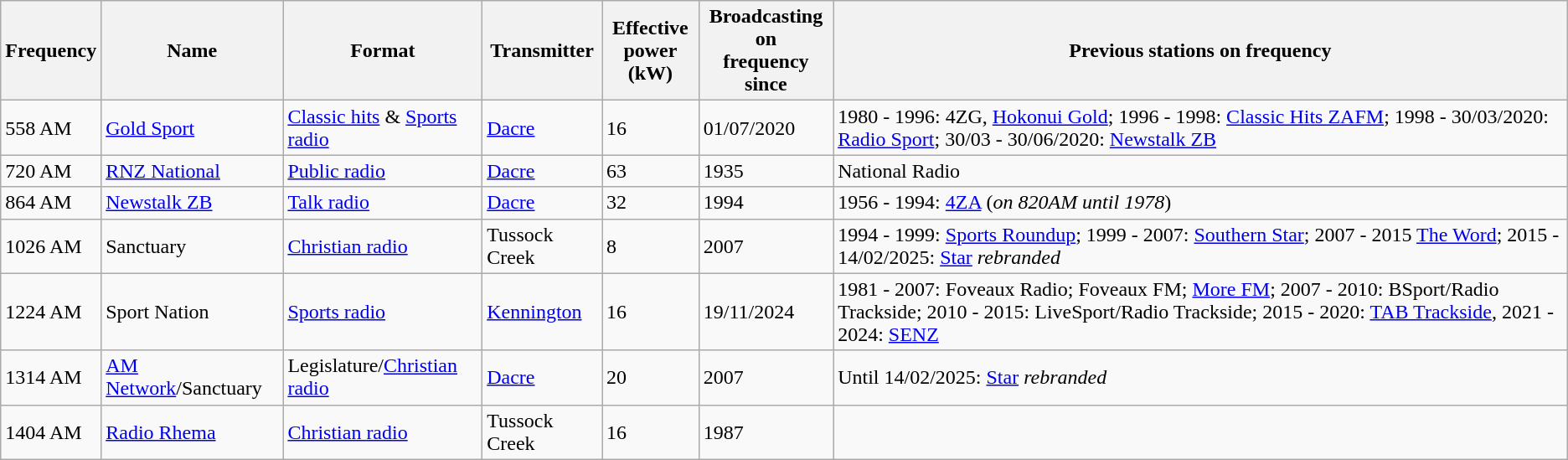<table class="wikitable sortable defaultleft col5right">
<tr>
<th scope="col">Frequency</th>
<th scope="col">Name</th>
<th scope="col">Format</th>
<th scope="col">Transmitter</th>
<th scope="col">Effective<br>power (kW)</th>
<th scope="col">Broadcasting on <br>frequency since</th>
<th scope="col" class="unsortable">Previous stations on frequency</th>
</tr>
<tr>
<td>558 AM</td>
<td><a href='#'>Gold Sport</a></td>
<td><a href='#'>Classic hits</a> & <a href='#'>Sports radio</a></td>
<td><a href='#'>Dacre</a></td>
<td>16</td>
<td>01/07/2020</td>
<td>1980 - 1996: 4ZG, <a href='#'>Hokonui Gold</a>; 1996 - 1998: <a href='#'>Classic Hits ZAFM</a>; 1998 - 30/03/2020: <a href='#'>Radio Sport</a>; 30/03 - 30/06/2020: <a href='#'>Newstalk ZB</a></td>
</tr>
<tr>
<td>720 AM</td>
<td><a href='#'>RNZ National</a></td>
<td><a href='#'>Public radio</a></td>
<td><a href='#'>Dacre</a></td>
<td>63</td>
<td>1935</td>
<td>National Radio</td>
</tr>
<tr>
<td>864 AM</td>
<td><a href='#'>Newstalk ZB</a></td>
<td><a href='#'>Talk radio</a></td>
<td><a href='#'>Dacre</a></td>
<td>32</td>
<td>1994</td>
<td>1956 - 1994: <a href='#'>4ZA</a> (<em>on 820AM until 1978</em>)</td>
</tr>
<tr>
<td>1026 AM</td>
<td>Sanctuary</td>
<td><a href='#'>Christian radio</a></td>
<td>Tussock Creek</td>
<td>8</td>
<td>2007</td>
<td>1994 - 1999: <a href='#'>Sports Roundup</a>; 1999 - 2007: <a href='#'>Southern Star</a>; 2007 - 2015 <a href='#'>The Word</a>; 2015 - 14/02/2025: <a href='#'>Star</a> <em>rebranded</em></td>
</tr>
<tr>
<td>1224 AM</td>
<td>Sport Nation</td>
<td><a href='#'>Sports radio</a></td>
<td><a href='#'>Kennington</a></td>
<td>16</td>
<td>19/11/2024</td>
<td>1981 - 2007: Foveaux Radio; Foveaux FM; <a href='#'>More FM</a>; 2007 - 2010: BSport/Radio Trackside; 2010 - 2015: LiveSport/Radio Trackside; 2015 - 2020: <a href='#'>TAB Trackside</a>, 2021 - 2024: <a href='#'>SENZ</a></td>
</tr>
<tr>
<td>1314 AM</td>
<td><a href='#'>AM Network</a>/Sanctuary</td>
<td>Legislature/<a href='#'>Christian radio</a></td>
<td><a href='#'>Dacre</a></td>
<td>20</td>
<td>2007</td>
<td>Until 14/02/2025: <a href='#'>Star</a> <em>rebranded</em></td>
</tr>
<tr>
<td>1404 AM</td>
<td><a href='#'>Radio Rhema</a></td>
<td><a href='#'>Christian radio</a></td>
<td>Tussock Creek</td>
<td>16</td>
<td>1987</td>
<td></td>
</tr>
</table>
